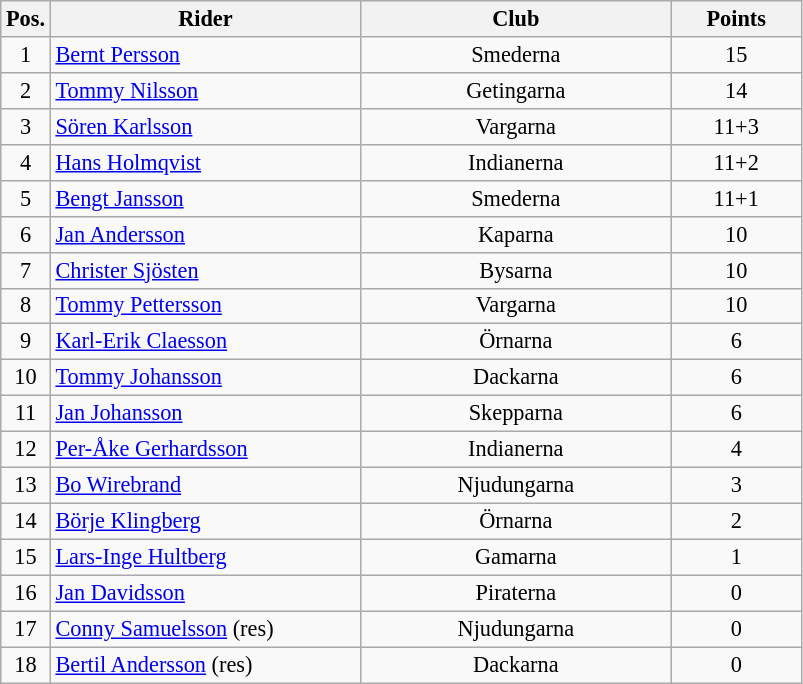<table class=wikitable style="font-size:93%;">
<tr>
<th width=25px>Pos.</th>
<th width=200px>Rider</th>
<th width=200px>Club</th>
<th width=80px>Points</th>
</tr>
<tr align=center>
<td>1</td>
<td align=left><a href='#'>Bernt Persson</a></td>
<td>Smederna</td>
<td>15</td>
</tr>
<tr align=center>
<td>2</td>
<td align=left><a href='#'>Tommy Nilsson</a></td>
<td>Getingarna</td>
<td>14</td>
</tr>
<tr align=center>
<td>3</td>
<td align=left><a href='#'>Sören Karlsson</a></td>
<td>Vargarna</td>
<td>11+3</td>
</tr>
<tr align=center>
<td>4</td>
<td align=left><a href='#'>Hans Holmqvist</a></td>
<td>Indianerna</td>
<td>11+2</td>
</tr>
<tr align=center>
<td>5</td>
<td align=left><a href='#'>Bengt Jansson</a></td>
<td>Smederna</td>
<td>11+1</td>
</tr>
<tr align=center>
<td>6</td>
<td align=left><a href='#'>Jan Andersson</a></td>
<td>Kaparna</td>
<td>10</td>
</tr>
<tr align=center>
<td>7</td>
<td align=left><a href='#'>Christer Sjösten</a></td>
<td>Bysarna</td>
<td>10</td>
</tr>
<tr align=center>
<td>8</td>
<td align=left><a href='#'>Tommy Pettersson</a></td>
<td>Vargarna</td>
<td>10</td>
</tr>
<tr align=center>
<td>9</td>
<td align=left><a href='#'>Karl-Erik Claesson</a></td>
<td>Örnarna</td>
<td>6</td>
</tr>
<tr align=center>
<td>10</td>
<td align=left><a href='#'>Tommy Johansson</a></td>
<td>Dackarna</td>
<td>6</td>
</tr>
<tr align=center>
<td>11</td>
<td align=left><a href='#'>Jan Johansson</a></td>
<td>Skepparna</td>
<td>6</td>
</tr>
<tr align=center>
<td>12</td>
<td align=left><a href='#'>Per-Åke Gerhardsson</a></td>
<td>Indianerna</td>
<td>4</td>
</tr>
<tr align=center>
<td>13</td>
<td align=left><a href='#'>Bo Wirebrand</a></td>
<td>Njudungarna</td>
<td>3</td>
</tr>
<tr align=center>
<td>14</td>
<td align=left><a href='#'>Börje Klingberg</a></td>
<td>Örnarna</td>
<td>2</td>
</tr>
<tr align=center>
<td>15</td>
<td align=left><a href='#'>Lars-Inge Hultberg</a></td>
<td>Gamarna</td>
<td>1</td>
</tr>
<tr align=center>
<td>16</td>
<td align=left><a href='#'>Jan Davidsson</a></td>
<td>Piraterna</td>
<td>0</td>
</tr>
<tr align=center>
<td>17</td>
<td align=left><a href='#'>Conny Samuelsson</a> (res)</td>
<td>Njudungarna</td>
<td>0</td>
</tr>
<tr align=center>
<td>18</td>
<td align=left><a href='#'>Bertil Andersson</a> (res)</td>
<td>Dackarna</td>
<td>0</td>
</tr>
</table>
